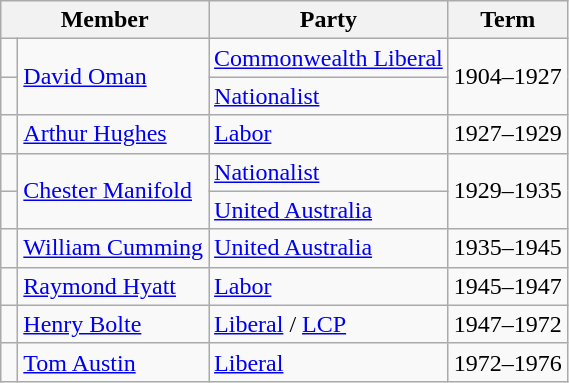<table class="wikitable">
<tr>
<th colspan="2">Member</th>
<th>Party</th>
<th>Term</th>
</tr>
<tr>
<td> </td>
<td rowspan="2"><a href='#'>David Oman</a></td>
<td><a href='#'>Commonwealth Liberal</a></td>
<td rowspan="2">1904–1927</td>
</tr>
<tr>
<td> </td>
<td><a href='#'>Nationalist</a></td>
</tr>
<tr>
<td> </td>
<td><a href='#'>Arthur Hughes</a></td>
<td><a href='#'>Labor</a></td>
<td>1927–1929</td>
</tr>
<tr>
<td> </td>
<td rowspan="2"><a href='#'>Chester Manifold</a></td>
<td><a href='#'>Nationalist</a></td>
<td rowspan="2">1929–1935</td>
</tr>
<tr>
<td> </td>
<td><a href='#'>United Australia</a></td>
</tr>
<tr>
<td> </td>
<td><a href='#'>William Cumming</a></td>
<td><a href='#'>United Australia</a></td>
<td>1935–1945</td>
</tr>
<tr>
<td> </td>
<td><a href='#'>Raymond Hyatt</a></td>
<td><a href='#'>Labor</a></td>
<td>1945–1947</td>
</tr>
<tr>
<td> </td>
<td><a href='#'>Henry Bolte</a></td>
<td><a href='#'>Liberal</a> / <a href='#'>LCP</a> </td>
<td>1947–1972</td>
</tr>
<tr>
<td> </td>
<td><a href='#'>Tom Austin</a></td>
<td><a href='#'>Liberal</a></td>
<td>1972–1976</td>
</tr>
</table>
